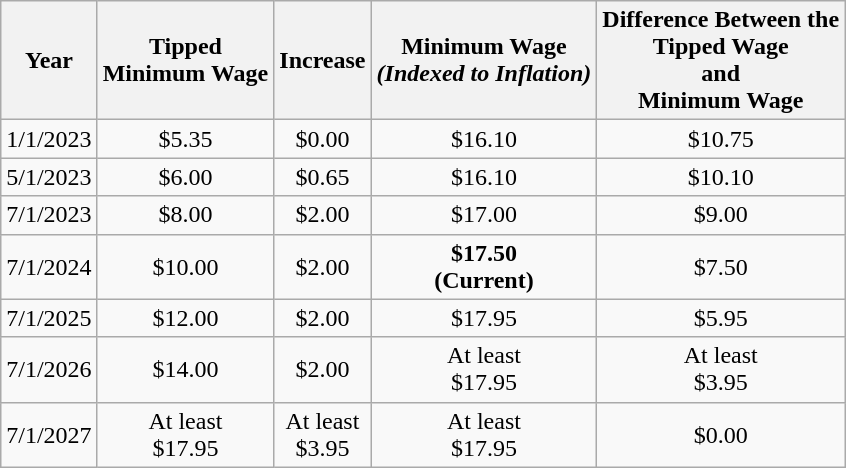<table class="wikitable">
<tr style="text-align:center;">
<th>Year</th>
<th>Tipped<br> Minimum Wage</th>
<th>Increase</th>
<th>Minimum Wage<br><em>(Indexed to Inflation)</em></th>
<th>Difference Between the <br>Tipped Wage <br>and<br> Minimum Wage</th>
</tr>
<tr style="text-align:center;">
<td>1/1/2023</td>
<td>$5.35</td>
<td>$0.00</td>
<td>$16.10</td>
<td>$10.75</td>
</tr>
<tr style="text-align:center;">
<td>5/1/2023</td>
<td>$6.00</td>
<td>$0.65</td>
<td>$16.10</td>
<td>$10.10</td>
</tr>
<tr style="text-align:center;">
<td>7/1/2023</td>
<td>$8.00</td>
<td>$2.00</td>
<td>$17.00</td>
<td>$9.00</td>
</tr>
<tr style="text-align:center;">
<td>7/1/2024</td>
<td>$10.00</td>
<td>$2.00</td>
<td><strong>$17.50<br>(Current)</strong></td>
<td>$7.50</td>
</tr>
<tr style="text-align:center;">
<td>7/1/2025</td>
<td>$12.00</td>
<td>$2.00</td>
<td>$17.95</td>
<td>$5.95</td>
</tr>
<tr style="text-align:center;">
<td>7/1/2026</td>
<td>$14.00</td>
<td>$2.00</td>
<td>At least <br>$17.95</td>
<td>At least<br> $3.95</td>
</tr>
<tr style="text-align:center;">
<td>7/1/2027</td>
<td>At least <br>$17.95</td>
<td>At least <br>$3.95</td>
<td>At least<br> $17.95</td>
<td>$0.00</td>
</tr>
</table>
